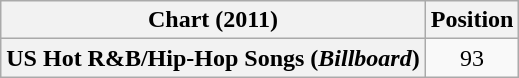<table class="wikitable plainrowheaders" style="text-align:center">
<tr>
<th scope="col">Chart (2011)</th>
<th scope="col">Position</th>
</tr>
<tr>
<th scope="row">US Hot R&B/Hip-Hop Songs (<em>Billboard</em>)</th>
<td>93</td>
</tr>
</table>
